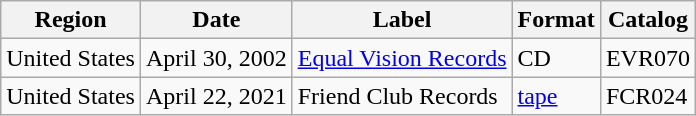<table class="wikitable" summary="Won has been released several times since 2002 across a variety of media and markets">
<tr>
<th scope="col">Region</th>
<th scope="col">Date</th>
<th scope="col">Label</th>
<th scope="col">Format</th>
<th scope="col">Catalog</th>
</tr>
<tr>
<td scope="row">United States</td>
<td>April 30, 2002</td>
<td><a href='#'>Equal Vision Records</a></td>
<td>CD</td>
<td>EVR070</td>
</tr>
<tr>
<td scope="row">United States</td>
<td>April 22, 2021</td>
<td>Friend Club Records</td>
<td><a href='#'>tape</a></td>
<td>FCR024</td>
</tr>
</table>
